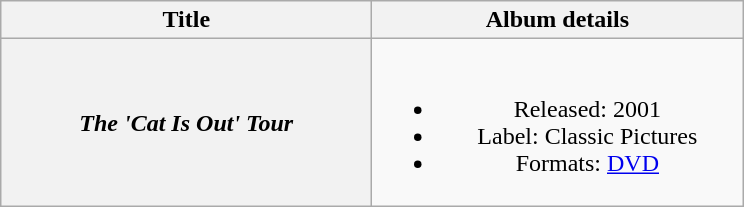<table class="wikitable plainrowheaders" style="text-align:center;">
<tr>
<th scope="col" style="width:15em;">Title</th>
<th scope="col" style="width:15em;">Album details</th>
</tr>
<tr>
<th scope="row"><em>The 'Cat Is Out' Tour</em></th>
<td><br><ul><li>Released: 2001</li><li>Label: Classic Pictures</li><li>Formats: <a href='#'>DVD</a></li></ul></td>
</tr>
</table>
